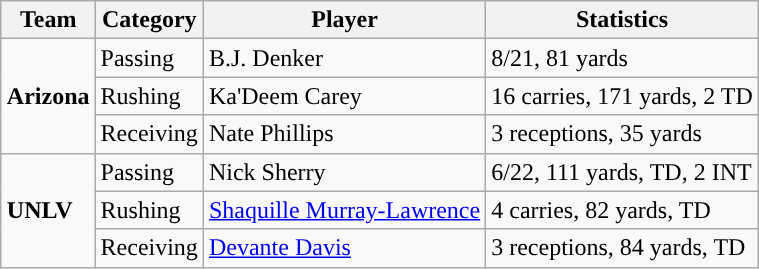<table class="wikitable" style="float: right;">
<tr>
<th>Team</th>
<th>Category</th>
<th>Player</th>
<th>Statistics</th>
</tr>
<tr>
<td rowspan=3><strong>Arizona</strong></td>
<td>Passing</td>
<td>B.J. Denker</td>
<td>8/21, 81 yards</td>
</tr>
<tr>
<td>Rushing</td>
<td>Ka'Deem Carey</td>
<td>16 carries, 171 yards, 2 TD</td>
</tr>
<tr>
<td>Receiving</td>
<td>Nate Phillips</td>
<td>3 receptions, 35 yards</td>
</tr>
<tr>
<td rowspan=3><strong>UNLV</strong></td>
<td>Passing</td>
<td>Nick Sherry</td>
<td>6/22, 111 yards, TD, 2 INT</td>
</tr>
<tr>
<td>Rushing</td>
<td><a href='#'>Shaquille Murray-Lawrence</a></td>
<td>4 carries, 82 yards, TD</td>
</tr>
<tr>
<td>Receiving</td>
<td><a href='#'>Devante Davis</a></td>
<td>3 receptions, 84 yards, TD</td>
</tr>
</table>
